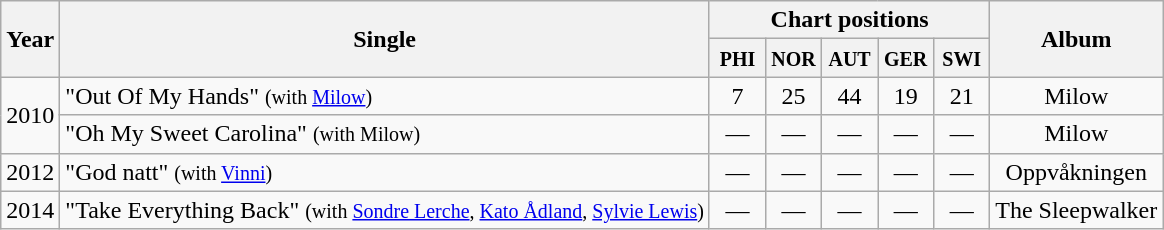<table class="wikitable">
<tr>
<th rowspan="2">Year</th>
<th rowspan="2">Single</th>
<th colspan="5">Chart positions</th>
<th rowspan="2">Album</th>
</tr>
<tr>
<th width="30"><small>PHI</small></th>
<th width="30"><small>NOR</small></th>
<th width="30"><small>AUT</small></th>
<th width="30"><small>GER</small></th>
<th width="30"><small>SWI</small></th>
</tr>
<tr>
<td align="center" rowspan="2">2010</td>
<td>"Out Of My Hands" <small>(with <a href='#'>Milow</a>)</small></td>
<td align="center">7</td>
<td align="center">25</td>
<td align="center">44</td>
<td align="center">19</td>
<td align="center">21</td>
<td align="center">Milow</td>
</tr>
<tr>
<td>"Oh My Sweet Carolina" <small>(with Milow)</small></td>
<td align="center">—</td>
<td align="center">—</td>
<td align="center">—</td>
<td align="center">—</td>
<td align="center">—</td>
<td align="center">Milow</td>
</tr>
<tr>
<td>2012</td>
<td>"God natt" <small>(with <a href='#'>Vinni</a>)</small></td>
<td align="center">—</td>
<td align="center">—</td>
<td align="center">—</td>
<td align="center">—</td>
<td align="center">—</td>
<td align="center">Oppvåkningen</td>
</tr>
<tr>
<td>2014</td>
<td>"Take Everything Back" <small>(with <a href='#'>Sondre Lerche</a>, <a href='#'>Kato Ådland</a>, <a href='#'>Sylvie Lewis</a>)</small></td>
<td align="center">—</td>
<td align="center">—</td>
<td align="center">—</td>
<td align="center">—</td>
<td align="center">—</td>
<td align="center">The Sleepwalker</td>
</tr>
</table>
